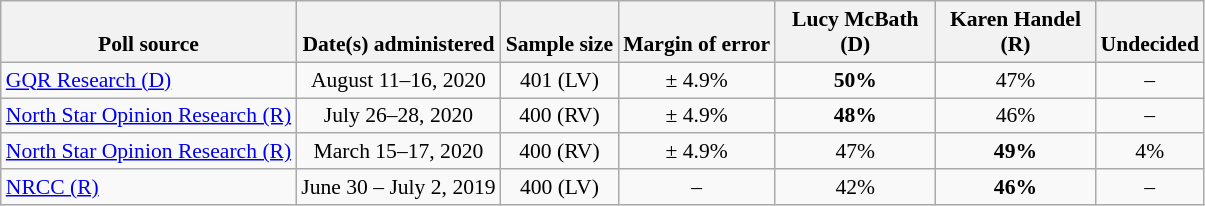<table class="wikitable" style="font-size:90%;text-align:center;">
<tr valign=bottom>
<th>Poll source</th>
<th>Date(s) administered</th>
<th>Sample size</th>
<th>Margin of error</th>
<th style="width:100px;">Lucy McBath (D)</th>
<th style="width:100px;">Karen Handel (R)</th>
<th>Undecided</th>
</tr>
<tr>
<td style="text-align:left;"><a href='#'>GQR Research (D)</a></td>
<td>August 11–16, 2020</td>
<td>401 (LV)</td>
<td>± 4.9%</td>
<td><strong>50%</strong></td>
<td>47%</td>
<td>–</td>
</tr>
<tr>
<td style="text-align:left;"><a href='#'>North Star Opinion Research (R)</a></td>
<td>July 26–28, 2020</td>
<td>400 (RV)</td>
<td>± 4.9%</td>
<td><strong>48%</strong></td>
<td>46%</td>
<td>–</td>
</tr>
<tr>
<td style="text-align:left;"><a href='#'>North Star Opinion Research (R)</a></td>
<td>March 15–17, 2020</td>
<td>400 (RV)</td>
<td>± 4.9%</td>
<td>47%</td>
<td><strong>49%</strong></td>
<td>4%</td>
</tr>
<tr>
<td style="text-align:left;"><a href='#'>NRCC (R)</a></td>
<td>June 30 – July 2, 2019</td>
<td>400 (LV)</td>
<td>–</td>
<td>42%</td>
<td><strong>46%</strong></td>
<td>–</td>
</tr>
</table>
